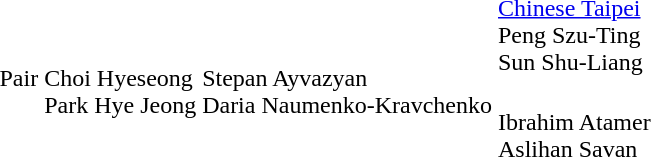<table>
<tr>
<td rowspan=2>Pair</td>
<td rowspan=2><br>Choi Hyeseong<br>Park Hye Jeong</td>
<td rowspan=2><br>Stepan Ayvazyan<br>Daria Naumenko-Kravchenko</td>
<td> <a href='#'>Chinese Taipei</a><br>Peng Szu-Ting<br>Sun Shu-Liang</td>
</tr>
<tr>
<td><br>Ibrahim Atamer<br>Aslihan Savan</td>
</tr>
</table>
